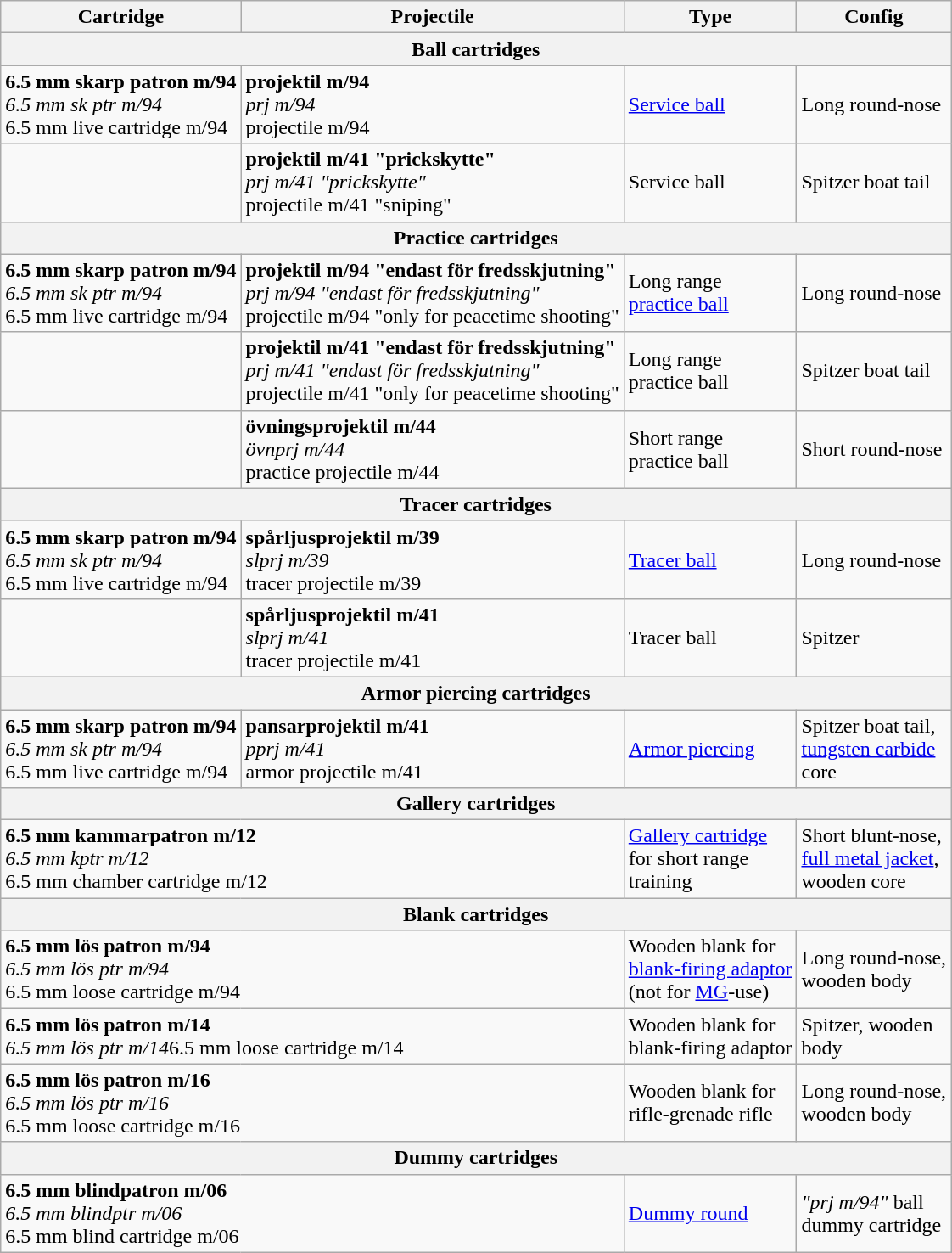<table class="wikitable">
<tr>
<th>Cartridge</th>
<th>Projectile</th>
<th>Type</th>
<th>Config</th>
</tr>
<tr>
<th colspan="4">Ball cartridges</th>
</tr>
<tr>
<td><strong>6.5 mm skarp patron m/94</strong><br><em>6.5 mm sk ptr m/94</em><br>6.5 mm live cartridge m/94</td>
<td><strong>projektil m/94</strong><br><em>prj m/94</em><br>projectile m/94</td>
<td><a href='#'>Service ball</a></td>
<td>Long round-nose</td>
</tr>
<tr>
<td></td>
<td><strong>projektil m/41</strong> <strong>"prickskytte"</strong><br><em>prj m/41 "prickskytte"</em><br>projectile m/41 "sniping"</td>
<td>Service ball</td>
<td>Spitzer boat tail</td>
</tr>
<tr>
<th colspan="4">Practice cartridges</th>
</tr>
<tr>
<td><strong>6.5 mm skarp patron m/94</strong><br><em>6.5 mm sk ptr m/94</em><br>6.5 mm live cartridge m/94</td>
<td><strong>projektil m/94</strong> <strong>"endast för fredsskjutning"</strong><br><em>prj m/94 "endast för fredsskjutning"</em><br>projectile m/94 "only for peacetime shooting"</td>
<td>Long range<br><a href='#'>practice ball</a></td>
<td>Long round-nose</td>
</tr>
<tr>
<td></td>
<td><strong>projektil m/41 "endast för fredsskjutning"</strong><br><em>prj m/41 "endast för fredsskjutning"</em><br>projectile m/41 "only for peacetime shooting"</td>
<td>Long range<br>practice ball</td>
<td>Spitzer boat tail</td>
</tr>
<tr>
<td></td>
<td><strong>övningsprojektil m/44</strong><br><em>övnprj m/44</em><br>practice projectile m/44</td>
<td>Short range<br>practice ball</td>
<td>Short round-nose</td>
</tr>
<tr>
<th colspan="4">Tracer cartridges</th>
</tr>
<tr>
<td><strong>6.5 mm skarp patron m/94</strong><br><em>6.5 mm sk ptr m/94</em><br>6.5 mm live cartridge m/94</td>
<td><strong>spårljusprojektil m/39</strong><br><em>slprj m/39</em><br>tracer projectile m/39</td>
<td><a href='#'>Tracer ball</a></td>
<td>Long round-nose</td>
</tr>
<tr>
<td></td>
<td><strong>spårljusprojektil m/41</strong><br><em>slprj m/41</em><br>tracer projectile m/41</td>
<td>Tracer ball</td>
<td>Spitzer</td>
</tr>
<tr>
<th colspan="4">Armor piercing cartridges</th>
</tr>
<tr>
<td><strong>6.5 mm skarp patron m/94</strong><br><em>6.5 mm sk ptr m/94</em><br>6.5 mm live cartridge m/94</td>
<td><strong>pansarprojektil m/41</strong><br><em>pprj m/41</em><br>armor projectile m/41</td>
<td><a href='#'>Armor piercing</a></td>
<td>Spitzer boat tail,<br><a href='#'>tungsten carbide</a><br>core</td>
</tr>
<tr>
<th colspan="4">Gallery cartridges</th>
</tr>
<tr>
<td colspan="2"><strong>6.5 mm kammarpatron m/12</strong><br><em>6.5 mm kptr m/12</em><br>6.5 mm chamber cartridge m/12</td>
<td><a href='#'>Gallery cartridge</a><br>for short range<br>training</td>
<td>Short blunt-nose,<br><a href='#'>full metal jacket</a>,<br>wooden core</td>
</tr>
<tr>
<th colspan="4">Blank cartridges</th>
</tr>
<tr>
<td colspan="2"><strong>6.5 mm lös patron m/94</strong><br><em>6.5 mm lös ptr m/94</em><br>6.5 mm loose cartridge m/94</td>
<td>Wooden blank for<br><a href='#'>blank-firing adaptor</a><br>(not for <a href='#'>MG</a>-use)</td>
<td>Long round-nose,<br>wooden body</td>
</tr>
<tr>
<td colspan="2"><strong>6.5 mm lös patron m/14</strong><br><em>6.5 mm lös ptr m/14</em>6.5 mm loose cartridge m/14</td>
<td>Wooden blank for<br>blank-firing adaptor</td>
<td>Spitzer, wooden<br>body</td>
</tr>
<tr>
<td colspan="2"><strong>6.5 mm lös patron m/16</strong><br><em>6.5 mm lös ptr m/16</em><br>6.5 mm loose cartridge m/16</td>
<td>Wooden blank for<br>rifle-grenade rifle</td>
<td>Long round-nose,<br>wooden body</td>
</tr>
<tr>
<th colspan="4">Dummy cartridges</th>
</tr>
<tr>
<td colspan="2"><strong>6.5 mm blindpatron m/06</strong><br><em>6.5 mm blindptr m/06</em><br>6.5 mm blind cartridge m/06</td>
<td><a href='#'>Dummy round</a></td>
<td><em>"prj m/94"</em> ball<br>dummy cartridge</td>
</tr>
</table>
